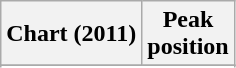<table class="wikitable sortable plainrowheaders">
<tr>
<th>Chart (2011)</th>
<th>Peak<br>position</th>
</tr>
<tr>
</tr>
<tr>
</tr>
<tr>
</tr>
<tr>
</tr>
<tr>
</tr>
</table>
